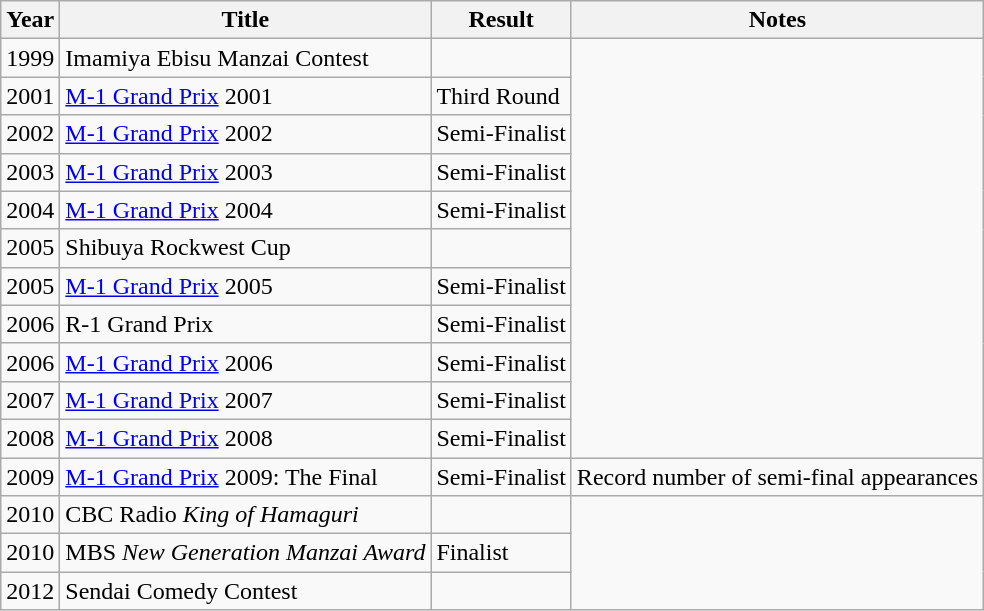<table class= "wikitable sortable">
<tr>
<th>Year</th>
<th>Title</th>
<th>Result</th>
<th class = "unsortable">Notes</th>
</tr>
<tr>
<td>1999</td>
<td>Imamiya Ebisu Manzai Contest</td>
<td></td>
</tr>
<tr>
<td>2001</td>
<td><a href='#'>M-1 Grand Prix</a> 2001</td>
<td>Third Round</td>
</tr>
<tr>
<td>2002</td>
<td><a href='#'>M-1 Grand Prix</a> 2002</td>
<td>Semi-Finalist</td>
</tr>
<tr>
<td>2003</td>
<td><a href='#'>M-1 Grand Prix</a> 2003</td>
<td>Semi-Finalist</td>
</tr>
<tr>
<td>2004</td>
<td><a href='#'>M-1 Grand Prix</a> 2004</td>
<td>Semi-Finalist</td>
</tr>
<tr>
<td>2005</td>
<td>Shibuya Rockwest Cup</td>
<td></td>
</tr>
<tr>
<td>2005</td>
<td><a href='#'>M-1 Grand Prix</a> 2005</td>
<td>Semi-Finalist</td>
</tr>
<tr>
<td>2006</td>
<td>R-1 Grand Prix</td>
<td>Semi-Finalist</td>
</tr>
<tr>
<td>2006</td>
<td><a href='#'>M-1 Grand Prix</a> 2006</td>
<td>Semi-Finalist</td>
</tr>
<tr>
<td>2007</td>
<td><a href='#'>M-1 Grand Prix</a> 2007</td>
<td>Semi-Finalist</td>
</tr>
<tr>
<td>2008</td>
<td><a href='#'>M-1 Grand Prix</a> 2008</td>
<td>Semi-Finalist</td>
</tr>
<tr>
<td>2009</td>
<td><a href='#'>M-1 Grand Prix</a> 2009: The Final</td>
<td>Semi-Finalist</td>
<td>Record number of semi-final appearances</td>
</tr>
<tr>
<td>2010</td>
<td>CBC Radio <em>King of Hamaguri</em></td>
<td></td>
</tr>
<tr>
<td>2010</td>
<td>MBS <em>New Generation Manzai Award</em></td>
<td>Finalist</td>
</tr>
<tr>
<td>2012</td>
<td>Sendai Comedy Contest</td>
<td></td>
</tr>
</table>
